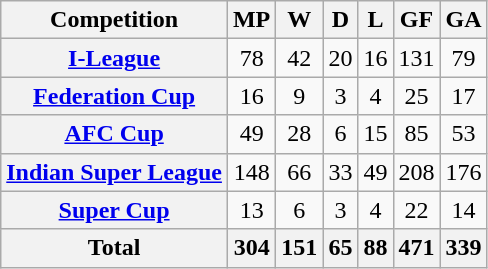<table class="wikitable" style="text-align: center;">
<tr>
<th>Competition</th>
<th>MP</th>
<th>W</th>
<th>D</th>
<th>L</th>
<th>GF</th>
<th>GA</th>
</tr>
<tr>
<th><a href='#'>I-League</a></th>
<td>78</td>
<td>42</td>
<td>20</td>
<td>16</td>
<td>131</td>
<td>79</td>
</tr>
<tr>
<th><a href='#'>Federation Cup</a></th>
<td>16</td>
<td>9</td>
<td>3</td>
<td>4</td>
<td>25</td>
<td>17</td>
</tr>
<tr>
<th><a href='#'>AFC Cup</a></th>
<td>49</td>
<td>28</td>
<td>6</td>
<td>15</td>
<td>85</td>
<td>53</td>
</tr>
<tr>
<th><a href='#'>Indian Super League</a></th>
<td>148</td>
<td>66</td>
<td>33</td>
<td>49</td>
<td>208</td>
<td>176</td>
</tr>
<tr>
<th><a href='#'>Super Cup</a></th>
<td>13</td>
<td>6</td>
<td>3</td>
<td>4</td>
<td>22</td>
<td>14</td>
</tr>
<tr>
<th>Total</th>
<th>304</th>
<th>151</th>
<th>65</th>
<th>88</th>
<th>471</th>
<th>339</th>
</tr>
</table>
